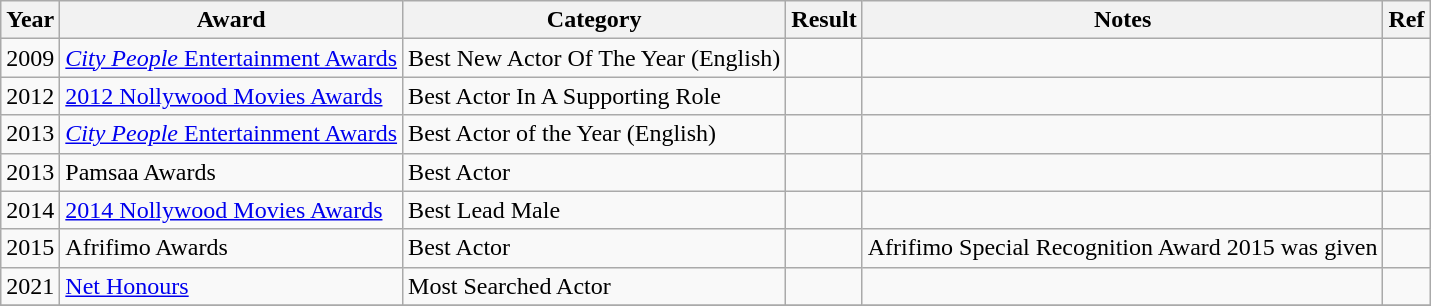<table class="wikitable plainrowheaders sortable">
<tr>
<th>Year</th>
<th>Award</th>
<th>Category</th>
<th>Result</th>
<th>Notes</th>
<th>Ref</th>
</tr>
<tr>
<td>2009</td>
<td><a href='#'><em>City People</em> Entertainment Awards</a></td>
<td>Best New Actor Of The Year (English)</td>
<td></td>
<td></td>
<td></td>
</tr>
<tr>
<td>2012</td>
<td><a href='#'>2012 Nollywood Movies Awards</a></td>
<td>Best Actor In A Supporting Role</td>
<td></td>
<td></td>
<td></td>
</tr>
<tr>
<td>2013</td>
<td><a href='#'><em>City People</em> Entertainment Awards</a></td>
<td>Best Actor of the Year (English)</td>
<td></td>
<td></td>
<td></td>
</tr>
<tr>
<td>2013</td>
<td>Pamsaa Awards</td>
<td>Best Actor</td>
<td></td>
<td></td>
<td></td>
</tr>
<tr>
<td>2014</td>
<td><a href='#'>2014 Nollywood Movies Awards</a></td>
<td>Best Lead Male</td>
<td></td>
<td></td>
<td></td>
</tr>
<tr>
<td>2015</td>
<td>Afrifimo Awards</td>
<td>Best Actor</td>
<td></td>
<td>Afrifimo Special Recognition Award 2015 was given</td>
<td></td>
</tr>
<tr>
<td>2021</td>
<td><a href='#'>Net Honours</a></td>
<td>Most Searched Actor</td>
<td></td>
<td></td>
<td></td>
</tr>
<tr>
</tr>
</table>
